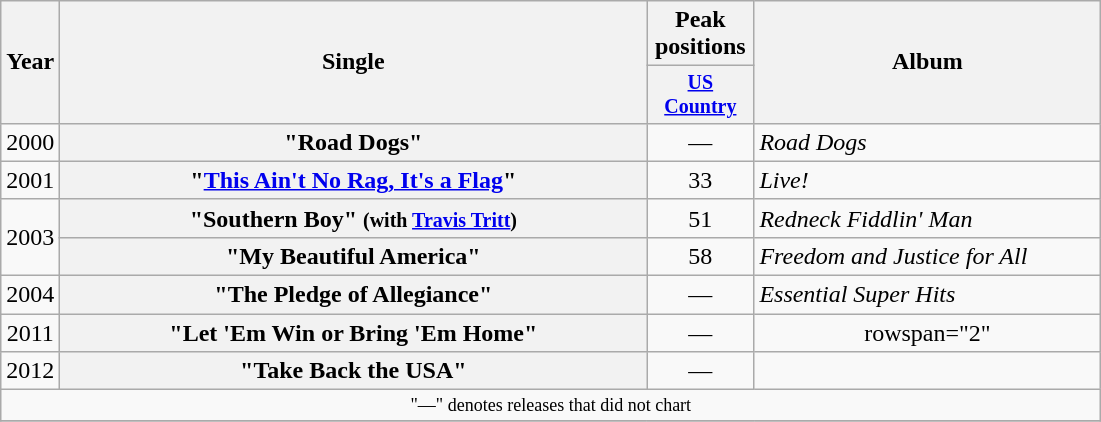<table class="wikitable plainrowheaders" style="text-align:center;">
<tr>
<th rowspan="2">Year</th>
<th rowspan="2" style="width:24em;">Single</th>
<th colspan="1">Peak positions</th>
<th rowspan="2" style="width:14em;">Album</th>
</tr>
<tr style="font-size:smaller;">
<th width="65"><a href='#'>US Country</a></th>
</tr>
<tr>
<td>2000</td>
<th scope="row">"Road Dogs"</th>
<td>—</td>
<td align="left"><em>Road Dogs</em></td>
</tr>
<tr>
<td>2001</td>
<th scope="row">"<a href='#'>This Ain't No Rag, It's a Flag</a>"</th>
<td>33</td>
<td align="left"><em>Live!</em></td>
</tr>
<tr>
<td rowspan="2">2003</td>
<th scope="row">"Southern Boy" <small>(with <a href='#'>Travis Tritt</a>)</small></th>
<td>51</td>
<td align="left"><em>Redneck Fiddlin' Man</em></td>
</tr>
<tr>
<th scope="row">"My Beautiful America"</th>
<td>58</td>
<td align="left"><em>Freedom and Justice for All</em></td>
</tr>
<tr>
<td>2004</td>
<th scope="row">"The Pledge of Allegiance"</th>
<td>—</td>
<td align="left"><em>Essential Super Hits</em></td>
</tr>
<tr>
<td>2011</td>
<th scope="row">"Let 'Em Win or Bring 'Em Home"</th>
<td>—</td>
<td>rowspan="2" </td>
</tr>
<tr>
<td>2012</td>
<th scope="row">"Take Back the USA"</th>
<td>—</td>
</tr>
<tr>
<td colspan="4" style="font-size:9pt">"—" denotes releases that did not chart</td>
</tr>
<tr>
</tr>
</table>
